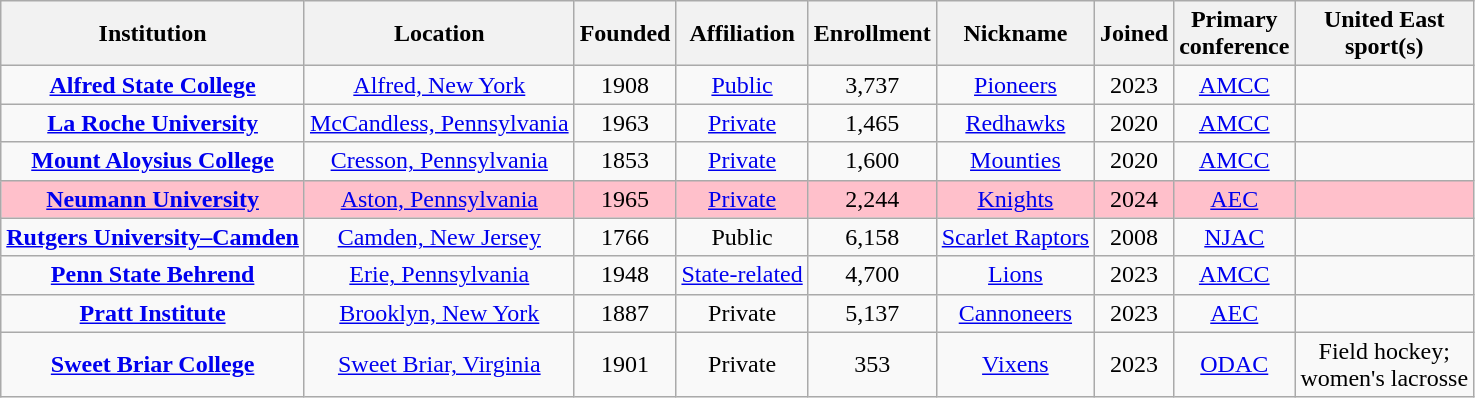<table class="wikitable sortable" style="text-align:center;">
<tr>
<th>Institution</th>
<th>Location</th>
<th>Founded</th>
<th>Affiliation</th>
<th>Enrollment</th>
<th>Nickname</th>
<th>Joined</th>
<th>Primary<br>conference</th>
<th>United East<br>sport(s)</th>
</tr>
<tr>
<td><strong><a href='#'>Alfred State College</a></strong></td>
<td><a href='#'>Alfred, New York</a></td>
<td>1908</td>
<td><a href='#'>Public</a></td>
<td>3,737</td>
<td><a href='#'>Pioneers</a></td>
<td>2023</td>
<td><a href='#'>AMCC</a></td>
<td></td>
</tr>
<tr>
<td><strong><a href='#'>La Roche University</a></strong></td>
<td><a href='#'>McCandless, Pennsylvania</a></td>
<td>1963</td>
<td><a href='#'>Private</a></td>
<td>1,465</td>
<td><a href='#'>Redhawks</a></td>
<td>2020</td>
<td><a href='#'>AMCC</a></td>
<td></td>
</tr>
<tr>
<td><strong><a href='#'>Mount Aloysius College</a></strong></td>
<td><a href='#'>Cresson, Pennsylvania</a></td>
<td>1853</td>
<td><a href='#'>Private</a></td>
<td>1,600</td>
<td><a href='#'>Mounties</a></td>
<td>2020</td>
<td><a href='#'>AMCC</a></td>
<td></td>
</tr>
<tr bgcolor=pink>
<td><strong><a href='#'>Neumann University</a></strong></td>
<td><a href='#'>Aston, Pennsylvania</a></td>
<td>1965</td>
<td><a href='#'>Private</a></td>
<td>2,244</td>
<td><a href='#'>Knights</a></td>
<td>2024</td>
<td><a href='#'>AEC</a><br></td>
<td></td>
</tr>
<tr>
<td><strong><a href='#'>Rutgers University–Camden</a></strong></td>
<td><a href='#'>Camden, New Jersey</a></td>
<td>1766</td>
<td>Public</td>
<td>6,158</td>
<td><a href='#'>Scarlet Raptors</a></td>
<td>2008</td>
<td><a href='#'>NJAC</a></td>
<td></td>
</tr>
<tr>
<td><strong><a href='#'>Penn State Behrend</a></strong></td>
<td><a href='#'>Erie, Pennsylvania</a></td>
<td>1948</td>
<td><a href='#'>State-related</a></td>
<td>4,700</td>
<td><a href='#'>Lions</a></td>
<td>2023</td>
<td><a href='#'>AMCC</a></td>
<td></td>
</tr>
<tr>
<td><strong><a href='#'>Pratt Institute</a></strong></td>
<td><a href='#'>Brooklyn, New York</a></td>
<td>1887</td>
<td>Private</td>
<td>5,137</td>
<td><a href='#'>Cannoneers</a></td>
<td>2023</td>
<td><a href='#'>AEC</a></td>
<td></td>
</tr>
<tr>
<td><strong><a href='#'>Sweet Briar College</a></strong></td>
<td><a href='#'>Sweet Briar, Virginia</a></td>
<td>1901</td>
<td>Private</td>
<td>353</td>
<td><a href='#'>Vixens</a></td>
<td>2023</td>
<td><a href='#'>ODAC</a></td>
<td>Field hockey;<br>women's lacrosse</td>
</tr>
</table>
